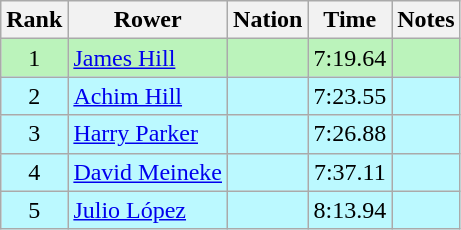<table class="wikitable sortable" style="text-align:center">
<tr>
<th>Rank</th>
<th>Rower</th>
<th>Nation</th>
<th>Time</th>
<th>Notes</th>
</tr>
<tr bgcolor=bbf3bb>
<td>1</td>
<td align=left><a href='#'>James Hill</a></td>
<td align=left></td>
<td>7:19.64</td>
<td></td>
</tr>
<tr bgcolor=bbf9ff>
<td>2</td>
<td align=left><a href='#'>Achim Hill</a></td>
<td align=left></td>
<td>7:23.55</td>
<td></td>
</tr>
<tr bgcolor=bbf9ff>
<td>3</td>
<td align=left><a href='#'>Harry Parker</a></td>
<td align=left></td>
<td>7:26.88</td>
<td></td>
</tr>
<tr bgcolor=bbf9ff>
<td>4</td>
<td align=left><a href='#'>David Meineke</a></td>
<td align=left></td>
<td>7:37.11</td>
<td></td>
</tr>
<tr bgcolor=bbf9ff>
<td>5</td>
<td align=left><a href='#'>Julio López</a></td>
<td align=left></td>
<td>8:13.94</td>
<td></td>
</tr>
</table>
